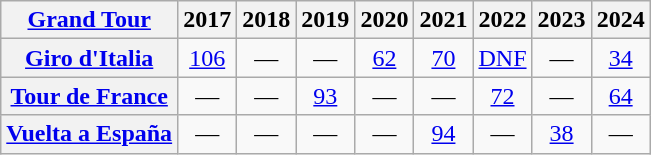<table class="wikitable plainrowheaders">
<tr>
<th scope="col"><a href='#'>Grand Tour</a></th>
<th scope="col">2017</th>
<th scope="col">2018</th>
<th scope="col">2019</th>
<th scope="col">2020</th>
<th scope="col">2021</th>
<th scope="col">2022</th>
<th scope="col">2023</th>
<th scope="col">2024</th>
</tr>
<tr style="text-align:center;">
<th scope="row"> <a href='#'>Giro d'Italia</a></th>
<td><a href='#'>106</a></td>
<td>—</td>
<td>—</td>
<td><a href='#'>62</a></td>
<td><a href='#'>70</a></td>
<td><a href='#'>DNF</a></td>
<td>—</td>
<td><a href='#'>34</a></td>
</tr>
<tr style="text-align:center;">
<th scope="row"> <a href='#'>Tour de France</a></th>
<td>—</td>
<td>—</td>
<td><a href='#'>93</a></td>
<td>—</td>
<td>—</td>
<td><a href='#'>72</a></td>
<td>—</td>
<td><a href='#'>64</a></td>
</tr>
<tr style="text-align:center;">
<th scope="row"> <a href='#'>Vuelta a España</a></th>
<td>—</td>
<td>—</td>
<td>—</td>
<td>—</td>
<td><a href='#'>94</a></td>
<td>—</td>
<td><a href='#'>38</a></td>
<td>—</td>
</tr>
</table>
